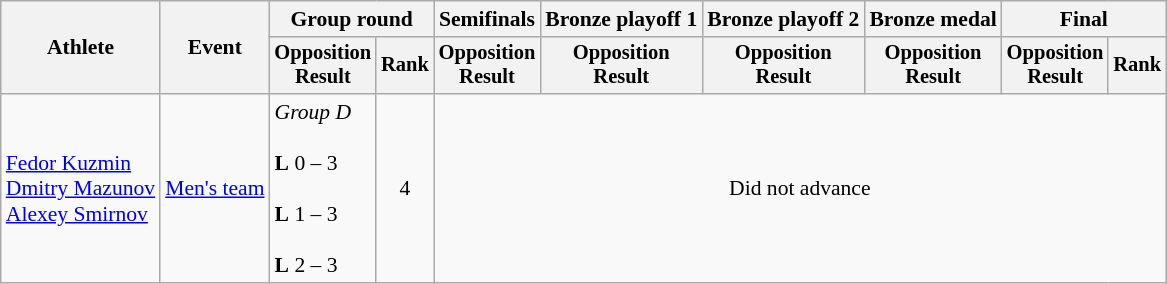<table class="wikitable" style="font-size:90%;">
<tr>
<th rowspan="2">Athlete</th>
<th rowspan="2">Event</th>
<th colspan="2">Group round</th>
<th>Semifinals</th>
<th>Bronze playoff 1</th>
<th>Bronze playoff 2</th>
<th>Bronze medal</th>
<th colspan=2>Final</th>
</tr>
<tr style="font-size:95%">
<th>Opposition<br>Result</th>
<th>Rank</th>
<th>Opposition<br>Result</th>
<th>Opposition<br>Result</th>
<th>Opposition<br>Result</th>
<th>Opposition<br>Result</th>
<th>Opposition<br>Result</th>
<th>Rank</th>
</tr>
<tr align=center>
<td align=left><a href='#'>Fedor Kuzmin</a><br><a href='#'>Dmitry Mazunov</a><br><a href='#'>Alexey Smirnov</a></td>
<td align=left><a href='#'>Men's team</a></td>
<td align=left><em>Group D</em><br><br><strong>L</strong> 0 – 3<br><br><strong>L</strong> 1 – 3<br><br><strong>L</strong> 2 – 3</td>
<td>4</td>
<td colspan=6>Did not advance</td>
</tr>
</table>
